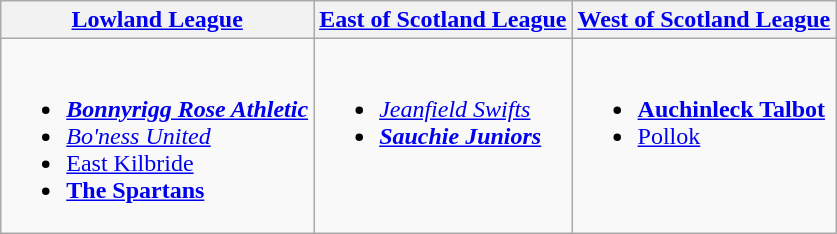<table class="wikitable" style="text-align:left">
<tr>
<th><a href='#'>Lowland League</a></th>
<th><a href='#'>East of Scotland League</a></th>
<th><a href='#'>West of Scotland League</a></th>
</tr>
<tr>
<td valign=top><br><ul><li><strong><em><a href='#'>Bonnyrigg Rose Athletic</a></em></strong></li><li><em><a href='#'>Bo'ness United</a></em></li><li><a href='#'>East Kilbride</a></li><li><strong><a href='#'>The Spartans</a></strong></li></ul></td>
<td valign=top><br><ul><li><em><a href='#'>Jeanfield Swifts</a></em></li><li><strong><em><a href='#'>Sauchie Juniors</a></em></strong></li></ul></td>
<td valign=top><br><ul><li><strong><a href='#'>Auchinleck Talbot</a></strong></li><li><a href='#'>Pollok</a></li></ul></td>
</tr>
</table>
